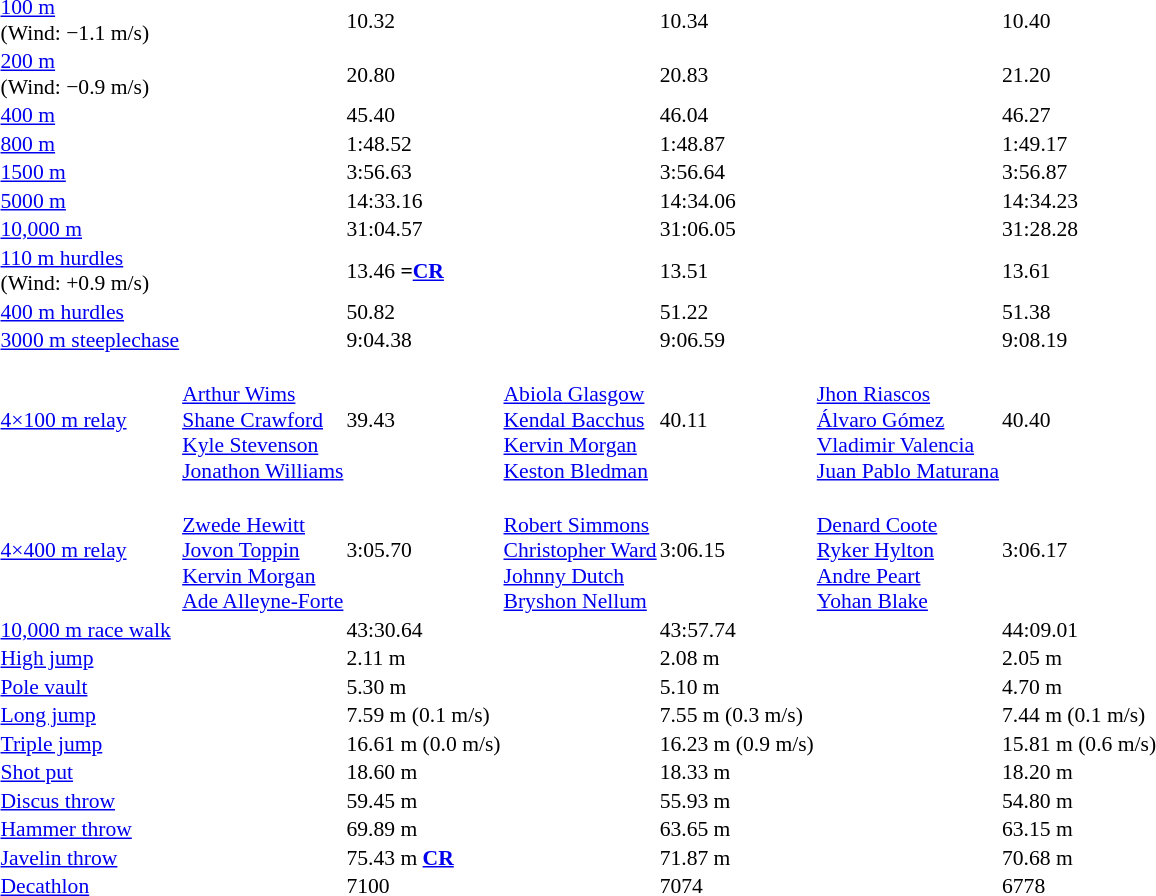<table style="border-collapse: collapse; font-size: 90%;"  >
<tr>
<td><a href='#'>100 m</a> <br>(Wind: −1.1 m/s)</td>
<td></td>
<td>10.32</td>
<td></td>
<td>10.34</td>
<td></td>
<td>10.40</td>
</tr>
<tr>
<td><a href='#'>200 m</a><br>(Wind: −0.9 m/s)</td>
<td></td>
<td>20.80</td>
<td></td>
<td>20.83</td>
<td></td>
<td>21.20</td>
</tr>
<tr>
<td><a href='#'>400 m</a></td>
<td></td>
<td>45.40</td>
<td></td>
<td>46.04</td>
<td></td>
<td>46.27</td>
</tr>
<tr>
<td><a href='#'>800 m</a></td>
<td></td>
<td>1:48.52</td>
<td></td>
<td>1:48.87</td>
<td></td>
<td>1:49.17</td>
</tr>
<tr>
<td><a href='#'>1500 m</a></td>
<td></td>
<td>3:56.63</td>
<td></td>
<td>3:56.64</td>
<td></td>
<td>3:56.87</td>
</tr>
<tr>
<td><a href='#'>5000 m</a></td>
<td></td>
<td>14:33.16</td>
<td></td>
<td>14:34.06</td>
<td></td>
<td>14:34.23</td>
</tr>
<tr>
<td><a href='#'>10,000 m</a></td>
<td></td>
<td>31:04.57</td>
<td></td>
<td>31:06.05</td>
<td></td>
<td>31:28.28</td>
</tr>
<tr>
<td><a href='#'>110 m hurdles</a> <br>(Wind: +0.9 m/s)</td>
<td></td>
<td>13.46 <strong>=<a href='#'>CR</a></strong></td>
<td></td>
<td>13.51</td>
<td></td>
<td>13.61</td>
</tr>
<tr>
<td><a href='#'>400 m hurdles</a></td>
<td></td>
<td>50.82</td>
<td></td>
<td>51.22</td>
<td></td>
<td>51.38</td>
</tr>
<tr>
<td><a href='#'>3000 m steeplechase</a></td>
<td></td>
<td>9:04.38</td>
<td></td>
<td>9:06.59</td>
<td></td>
<td>9:08.19</td>
</tr>
<tr>
<td><a href='#'>4×100 m relay</a></td>
<td><br><a href='#'>Arthur Wims</a><br><a href='#'>Shane Crawford</a><br><a href='#'>Kyle Stevenson</a><br><a href='#'>Jonathon Williams</a></td>
<td>39.43</td>
<td><br><a href='#'>Abiola Glasgow</a><br><a href='#'>Kendal Bacchus</a><br><a href='#'>Kervin Morgan</a><br><a href='#'>Keston Bledman</a></td>
<td>40.11</td>
<td><br><a href='#'>Jhon Riascos</a><br><a href='#'>Álvaro Gómez</a><br><a href='#'>Vladimir Valencia</a><br><a href='#'>Juan Pablo Maturana</a></td>
<td>40.40</td>
</tr>
<tr>
<td><a href='#'>4×400 m relay</a></td>
<td><br><a href='#'>Zwede Hewitt</a><br><a href='#'>Jovon Toppin</a><br><a href='#'>Kervin Morgan</a><br><a href='#'>Ade Alleyne-Forte</a></td>
<td>3:05.70</td>
<td><br><a href='#'>Robert Simmons</a><br><a href='#'>Christopher Ward</a><br><a href='#'>Johnny Dutch</a><br><a href='#'>Bryshon Nellum</a></td>
<td>3:06.15</td>
<td><br><a href='#'>Denard Coote</a><br><a href='#'>Ryker Hylton</a><br><a href='#'>Andre Peart</a><br><a href='#'>Yohan Blake</a></td>
<td>3:06.17</td>
</tr>
<tr>
<td><a href='#'>10,000 m race walk</a></td>
<td></td>
<td>43:30.64</td>
<td></td>
<td>43:57.74</td>
<td></td>
<td>44:09.01</td>
</tr>
<tr>
<td><a href='#'>High jump</a></td>
<td></td>
<td>2.11 m</td>
<td></td>
<td>2.08 m</td>
<td></td>
<td>2.05 m</td>
</tr>
<tr>
<td><a href='#'>Pole vault</a></td>
<td></td>
<td>5.30 m</td>
<td></td>
<td>5.10 m</td>
<td></td>
<td>4.70 m</td>
</tr>
<tr>
<td><a href='#'>Long jump</a></td>
<td></td>
<td>7.59 m (0.1 m/s)</td>
<td></td>
<td>7.55 m (0.3 m/s)</td>
<td></td>
<td>7.44 m (0.1 m/s)</td>
</tr>
<tr>
<td><a href='#'>Triple jump</a></td>
<td></td>
<td>16.61 m (0.0 m/s)</td>
<td></td>
<td>16.23 m (0.9 m/s)</td>
<td></td>
<td>15.81 m (0.6 m/s)</td>
</tr>
<tr>
<td><a href='#'>Shot put</a></td>
<td></td>
<td>18.60 m</td>
<td></td>
<td>18.33 m</td>
<td></td>
<td>18.20 m</td>
</tr>
<tr>
<td><a href='#'>Discus throw</a></td>
<td></td>
<td>59.45 m</td>
<td></td>
<td>55.93 m</td>
<td></td>
<td>54.80 m</td>
</tr>
<tr>
<td><a href='#'>Hammer throw</a></td>
<td></td>
<td>69.89 m</td>
<td></td>
<td>63.65 m</td>
<td></td>
<td>63.15 m</td>
</tr>
<tr>
<td><a href='#'>Javelin throw</a></td>
<td></td>
<td>75.43 m <strong><a href='#'>CR</a></strong></td>
<td></td>
<td>71.87 m</td>
<td></td>
<td>70.68 m</td>
</tr>
<tr>
<td><a href='#'>Decathlon</a></td>
<td></td>
<td>7100</td>
<td></td>
<td>7074</td>
<td></td>
<td>6778</td>
</tr>
</table>
